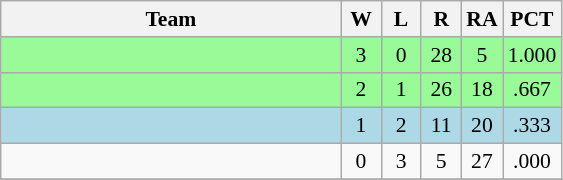<table class=wikitable style="text-align:center;font-size:90%">
<tr>
<th width=220>Team</th>
<th width=20>W</th>
<th width=20>L</th>
<th width=20>R</th>
<th width=20>RA</th>
<th width=20>PCT</th>
</tr>
<tr bgcolor="#98fb98">
<td align=left></td>
<td>3</td>
<td>0</td>
<td>28</td>
<td>5</td>
<td>1.000</td>
</tr>
<tr bgcolor="#98fb98">
<td align=left></td>
<td>2</td>
<td>1</td>
<td>26</td>
<td>18</td>
<td>.667</td>
</tr>
<tr bgcolor=lightblue>
<td align=left></td>
<td>1</td>
<td>2</td>
<td>11</td>
<td>20</td>
<td>.333</td>
</tr>
<tr>
<td align=left></td>
<td>0</td>
<td>3</td>
<td>5</td>
<td>27</td>
<td>.000</td>
</tr>
<tr>
</tr>
</table>
